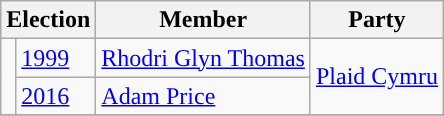<table class="wikitable">
<tr>
<th colspan="2">Election</th>
<th>Member</th>
<th>Party</th>
</tr>
<tr>
<td rowspan=2 style="background-color: "></td>
<td><a href='#'>1999</a></td>
<td><a href='#'>Rhodri Glyn Thomas</a></td>
<td rowspan=2><a href='#'>Plaid Cymru</a></td>
</tr>
<tr>
<td><a href='#'>2016</a></td>
<td><a href='#'>Adam Price</a></td>
</tr>
<tr>
</tr>
</table>
